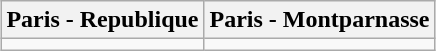<table class="wikitable" style="margin-left: auto; margin-right: auto; border: none;">
<tr>
<th>Paris - Republique</th>
<th>Paris - Montparnasse</th>
</tr>
<tr>
<td></td>
<td></td>
</tr>
</table>
